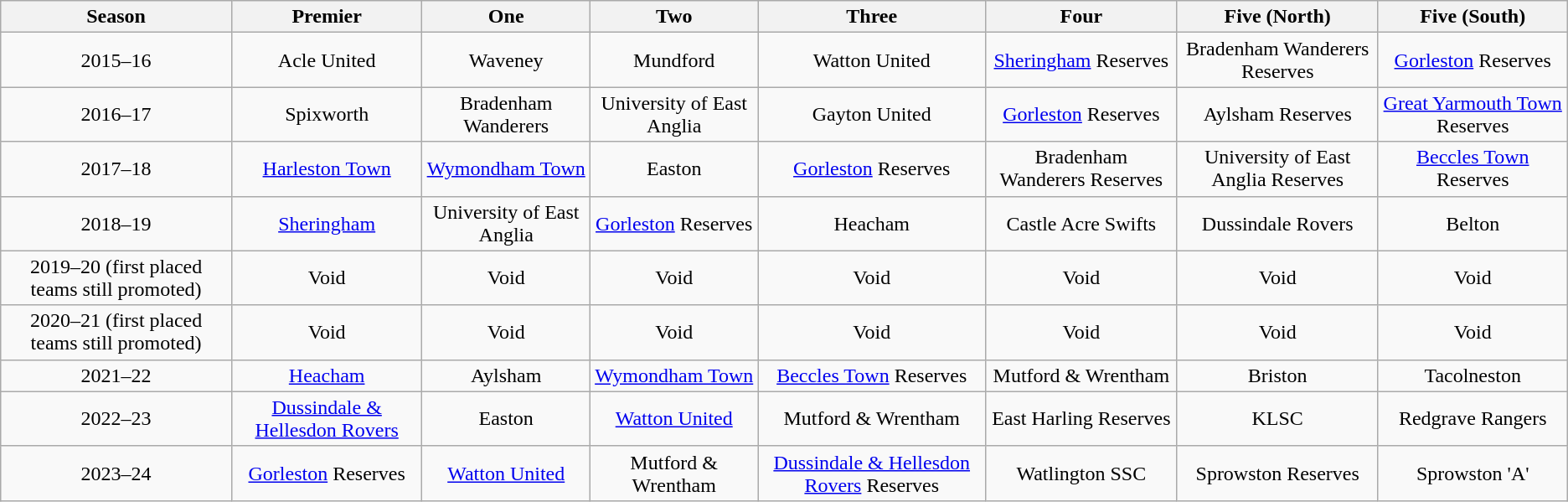<table class="wikitable" style="text-align: center">
<tr>
<th>Season</th>
<th>Premier</th>
<th>One</th>
<th>Two</th>
<th>Three</th>
<th>Four</th>
<th>Five (North)</th>
<th>Five (South)</th>
</tr>
<tr>
<td>2015–16</td>
<td>Acle United</td>
<td>Waveney</td>
<td>Mundford</td>
<td>Watton United</td>
<td><a href='#'>Sheringham</a> Reserves</td>
<td>Bradenham Wanderers Reserves</td>
<td><a href='#'>Gorleston</a> Reserves</td>
</tr>
<tr>
<td>2016–17</td>
<td>Spixworth</td>
<td>Bradenham Wanderers</td>
<td>University of East Anglia</td>
<td>Gayton United</td>
<td><a href='#'>Gorleston</a> Reserves</td>
<td>Aylsham Reserves</td>
<td><a href='#'>Great Yarmouth Town</a> Reserves</td>
</tr>
<tr>
<td>2017–18</td>
<td><a href='#'>Harleston Town</a></td>
<td><a href='#'>Wymondham Town</a></td>
<td>Easton</td>
<td><a href='#'>Gorleston</a> Reserves</td>
<td>Bradenham Wanderers Reserves</td>
<td>University of East Anglia Reserves</td>
<td><a href='#'>Beccles Town</a> Reserves</td>
</tr>
<tr>
<td>2018–19</td>
<td><a href='#'>Sheringham</a></td>
<td>University of East Anglia</td>
<td><a href='#'>Gorleston</a> Reserves</td>
<td>Heacham</td>
<td>Castle Acre Swifts</td>
<td>Dussindale Rovers</td>
<td>Belton</td>
</tr>
<tr>
<td>2019–20 (first placed teams still promoted)</td>
<td>Void</td>
<td>Void</td>
<td>Void</td>
<td>Void</td>
<td>Void</td>
<td>Void</td>
<td>Void</td>
</tr>
<tr>
<td>2020–21 (first placed teams still promoted)</td>
<td>Void</td>
<td>Void</td>
<td>Void</td>
<td>Void</td>
<td>Void</td>
<td>Void</td>
<td>Void</td>
</tr>
<tr>
<td>2021–22</td>
<td><a href='#'>Heacham</a></td>
<td>Aylsham</td>
<td><a href='#'>Wymondham Town</a></td>
<td><a href='#'>Beccles Town</a> Reserves</td>
<td>Mutford & Wrentham</td>
<td>Briston</td>
<td>Tacolneston</td>
</tr>
<tr>
<td>2022–23</td>
<td><a href='#'>Dussindale & Hellesdon Rovers</a></td>
<td>Easton</td>
<td><a href='#'>Watton United</a></td>
<td>Mutford & Wrentham</td>
<td>East Harling Reserves</td>
<td>KLSC</td>
<td>Redgrave Rangers</td>
</tr>
<tr>
<td>2023–24</td>
<td><a href='#'>Gorleston</a> Reserves</td>
<td><a href='#'>Watton United</a></td>
<td>Mutford & Wrentham</td>
<td><a href='#'>Dussindale & Hellesdon Rovers</a> Reserves</td>
<td>Watlington SSC</td>
<td>Sprowston Reserves</td>
<td>Sprowston 'A'</td>
</tr>
</table>
